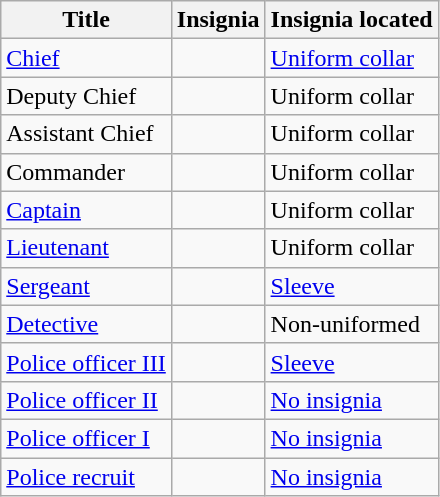<table class="wikitable" style="border-collapse:collapse;">
<tr>
<th>Title</th>
<th>Insignia</th>
<th>Insignia located</th>
</tr>
<tr>
<td><a href='#'>Chief</a></td>
<td></td>
<td><a href='#'>Uniform collar</a></td>
</tr>
<tr>
<td>Deputy Chief</td>
<td></td>
<td>Uniform collar</td>
</tr>
<tr>
<td>Assistant Chief</td>
<td></td>
<td>Uniform collar</td>
</tr>
<tr>
<td>Commander</td>
<td></td>
<td>Uniform collar</td>
</tr>
<tr>
<td><a href='#'>Captain</a></td>
<td></td>
<td>Uniform collar</td>
</tr>
<tr>
<td><a href='#'>Lieutenant</a></td>
<td></td>
<td>Uniform collar</td>
</tr>
<tr>
<td><a href='#'>Sergeant</a></td>
<td></td>
<td><a href='#'>Sleeve</a></td>
</tr>
<tr>
<td><a href='#'>Detective</a></td>
<td></td>
<td>Non-uniformed</td>
</tr>
<tr>
<td><a href='#'>Police officer III</a></td>
<td></td>
<td><a href='#'>Sleeve</a></td>
</tr>
<tr>
<td><a href='#'>Police officer II</a></td>
<td></td>
<td><a href='#'>No insignia</a></td>
</tr>
<tr>
<td><a href='#'>Police officer I</a></td>
<td></td>
<td><a href='#'>No insignia</a></td>
</tr>
<tr>
<td><a href='#'>Police recruit</a></td>
<td></td>
<td><a href='#'>No insignia</a></td>
</tr>
</table>
